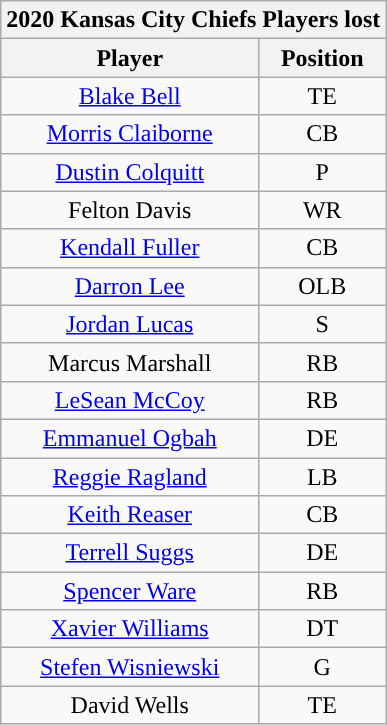<table class="wikitable" style="text-align:center">
<tr>
<th colspan=2>2020 Kansas City Chiefs Players lost</th>
</tr>
<tr>
<th>Player</th>
<th>Position</th>
</tr>
<tr>
<td><a href='#'>Blake Bell</a></td>
<td>TE</td>
</tr>
<tr>
<td><a href='#'>Morris Claiborne</a></td>
<td>CB</td>
</tr>
<tr>
<td><a href='#'>Dustin Colquitt</a></td>
<td>P</td>
</tr>
<tr>
<td>Felton Davis</td>
<td>WR</td>
</tr>
<tr>
<td><a href='#'>Kendall Fuller</a></td>
<td>CB</td>
</tr>
<tr>
<td><a href='#'>Darron Lee</a></td>
<td>OLB</td>
</tr>
<tr>
<td><a href='#'>Jordan Lucas</a></td>
<td>S</td>
</tr>
<tr>
<td>Marcus Marshall</td>
<td>RB</td>
</tr>
<tr>
<td><a href='#'>LeSean McCoy</a></td>
<td>RB</td>
</tr>
<tr>
<td><a href='#'>Emmanuel Ogbah</a></td>
<td>DE</td>
</tr>
<tr>
<td><a href='#'>Reggie Ragland</a></td>
<td>LB</td>
</tr>
<tr>
<td><a href='#'>Keith Reaser</a></td>
<td>CB</td>
</tr>
<tr>
<td><a href='#'>Terrell Suggs</a></td>
<td>DE</td>
</tr>
<tr>
<td><a href='#'>Spencer Ware</a></td>
<td>RB</td>
</tr>
<tr>
<td><a href='#'>Xavier Williams</a></td>
<td>DT</td>
</tr>
<tr>
<td><a href='#'>Stefen Wisniewski</a></td>
<td>G</td>
</tr>
<tr>
<td>David Wells</td>
<td>TE</td>
</tr>
</table>
